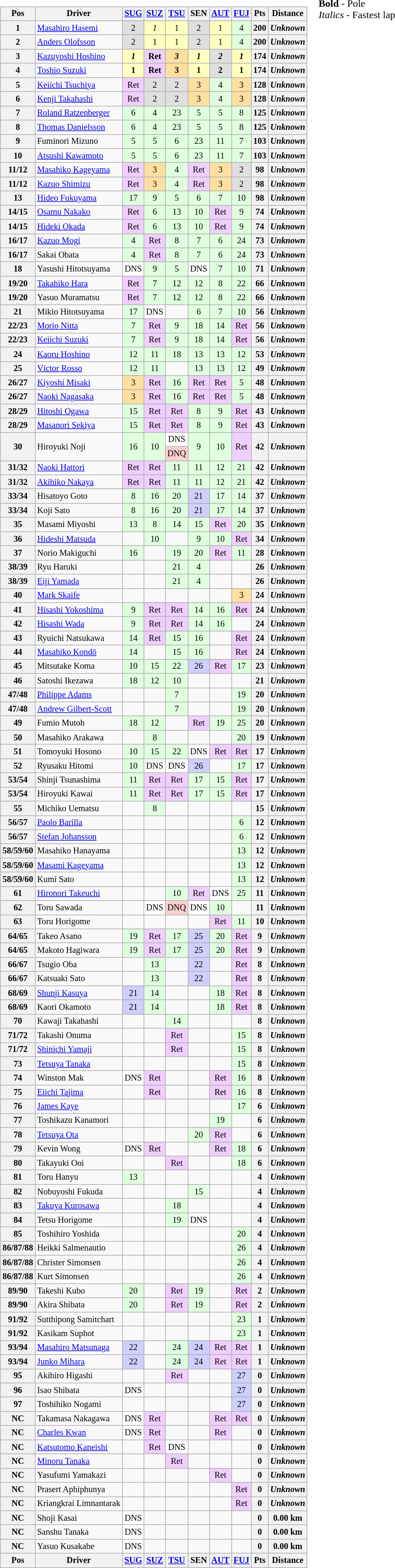<table>
<tr>
<td><br><table class="wikitable" style="font-size: 85%; text-align: center;">
<tr valign="top">
<th valign="middle">Pos</th>
<th valign="middle">Driver</th>
<th><a href='#'>SUG</a></th>
<th><a href='#'>SUZ</a></th>
<th><a href='#'>TSU</a></th>
<th>SEN</th>
<th><a href='#'>AUT</a></th>
<th><a href='#'>FUJ</a></th>
<th valign="middle">Pts</th>
<th valign="middle">Distance</th>
</tr>
<tr>
<th>1</th>
<td align=left> <a href='#'>Masahiro Hasemi</a></td>
<td style="background:#DFDFDF;">2</td>
<td style="background:#FFFFBF;"><em>1</em></td>
<td style="background:#FFFFBF;">1</td>
<td style="background:#DFDFDF;">2</td>
<td style="background:#FFFFBF;">1</td>
<td style="background:#DFFFDF;">4</td>
<th>200</th>
<th><em>Unknown</em></th>
</tr>
<tr>
<th>2</th>
<td align=left> <a href='#'>Anders Olofsson</a></td>
<td style="background:#DFDFDF;">2</td>
<td style="background:#FFFFBF;">1</td>
<td style="background:#FFFFBF;">1</td>
<td style="background:#DFDFDF;">2</td>
<td style="background:#FFFFBF;">1</td>
<td style="background:#DFFFDF;">4</td>
<th>200</th>
<th><em>Unknown</em></th>
</tr>
<tr>
<th>3</th>
<td align=left> <a href='#'>Kazuyoshi Hoshino</a></td>
<td style="background:#FFFFBF;"><strong><em>1</em></strong></td>
<td style="background:#EFCFFF;"><strong>Ret</strong></td>
<td style="background:#FFDF9F;"><strong><em>3</em></strong></td>
<td style="background:#FFFFBF;"><strong><em>1</em></strong></td>
<td style="background:#DFDFDF;"><strong><em>2</em></strong></td>
<td style="background:#FFFFBF;"><strong><em>1</em></strong></td>
<th>174</th>
<th><em>Unknown</em></th>
</tr>
<tr>
<th>4</th>
<td align=left> <a href='#'>Toshio Suzuki</a></td>
<td style="background:#FFFFBF;"><strong>1</strong></td>
<td style="background:#EFCFFF;"><strong>Ret</strong></td>
<td style="background:#FFDF9F;"><strong>3</strong></td>
<td style="background:#FFFFBF;"><strong>1</strong></td>
<td style="background:#DFDFDF;"><strong>2</strong></td>
<td style="background:#FFFFBF;"><strong>1</strong></td>
<th>174</th>
<th><em>Unknown</em></th>
</tr>
<tr>
<th>5</th>
<td align=left> <a href='#'>Keiichi Tsuchiya</a></td>
<td style="background:#EFCFFF;">Ret</td>
<td style="background:#DFDFDF;">2</td>
<td style="background:#DFDFDF;">2</td>
<td style="background:#FFDF9F;">3</td>
<td style="background:#DFFFDF;">4</td>
<td style="background:#FFDF9F;">3</td>
<th>128</th>
<th><em>Unknown</em></th>
</tr>
<tr>
<th>6</th>
<td align=left> <a href='#'>Kenji Takahashi</a></td>
<td style="background:#EFCFFF;">Ret</td>
<td style="background:#DFDFDF;">2</td>
<td style="background:#DFDFDF;">2</td>
<td style="background:#FFDF9F;">3</td>
<td style="background:#DFFFDF;">4</td>
<td style="background:#FFDF9F;">3</td>
<th>128</th>
<th><em>Unknown</em></th>
</tr>
<tr>
<th>7</th>
<td align=left> <a href='#'>Roland Ratzenberger</a></td>
<td style="background:#DFFFDF;">6</td>
<td style="background:#DFFFDF;">4</td>
<td style="background:#DFFFDF;">23</td>
<td style="background:#DFFFDF;">5</td>
<td style="background:#DFFFDF;">5</td>
<td style="background:#DFFFDF;">8</td>
<th>125</th>
<th><em>Unknown</em></th>
</tr>
<tr>
<th>8</th>
<td align=left> <a href='#'>Thomas Danielsson</a></td>
<td style="background:#DFFFDF;">6</td>
<td style="background:#DFFFDF;">4</td>
<td style="background:#DFFFDF;">23</td>
<td style="background:#DFFFDF;">5</td>
<td style="background:#DFFFDF;">5</td>
<td style="background:#DFFFDF;">8</td>
<th>125</th>
<th><em>Unknown</em></th>
</tr>
<tr>
<th>9</th>
<td align=left> Fuminori Mizuno</td>
<td style="background:#DFFFDF;">5</td>
<td style="background:#DFFFDF;">5</td>
<td style="background:#DFFFDF;">6</td>
<td style="background:#DFFFDF;">23</td>
<td style="background:#DFFFDF;">11</td>
<td style="background:#DFFFDF;">7</td>
<th>103</th>
<th><em>Unknown</em></th>
</tr>
<tr>
<th>10</th>
<td align=left> <a href='#'>Atsushi Kawamoto</a></td>
<td style="background:#DFFFDF;">5</td>
<td style="background:#DFFFDF;">5</td>
<td style="background:#DFFFDF;">6</td>
<td style="background:#DFFFDF;">23</td>
<td style="background:#DFFFDF;">11</td>
<td style="background:#DFFFDF;">7</td>
<th>103</th>
<th><em>Unknown</em></th>
</tr>
<tr>
<th>11/12</th>
<td align=left> <a href='#'>Masahiko Kageyama</a></td>
<td style="background:#EFCFFF;">Ret</td>
<td style="background:#FFDF9F;">3</td>
<td style="background:#DFFFDF;">4</td>
<td style="background:#EFCFFF;">Ret</td>
<td style="background:#FFDF9F;">3</td>
<td style="background:#DFDFDF;">2</td>
<th>98</th>
<th><em>Unknown</em></th>
</tr>
<tr>
<th>11/12</th>
<td align=left> <a href='#'>Kazuo Shimizu</a></td>
<td style="background:#EFCFFF;">Ret</td>
<td style="background:#FFDF9F;">3</td>
<td style="background:#DFFFDF;">4</td>
<td style="background:#EFCFFF;">Ret</td>
<td style="background:#FFDF9F;">3</td>
<td style="background:#DFDFDF;">2</td>
<th>98</th>
<th><em>Unknown</em></th>
</tr>
<tr>
<th>13</th>
<td align=left> <a href='#'>Hideo Fukuyama</a></td>
<td style="background:#DFFFDF;">17</td>
<td style="background:#DFFFDF;">9</td>
<td style="background:#DFFFDF;">5</td>
<td style="background:#DFFFDF;">6</td>
<td style="background:#DFFFDF;">7</td>
<td style="background:#DFFFDF;">10</td>
<th>98</th>
<th><em>Unknown</em></th>
</tr>
<tr>
<th>14/15</th>
<td align=left> <a href='#'>Osamu Nakako</a></td>
<td style="background:#EFCFFF;">Ret</td>
<td style="background:#DFFFDF;">6</td>
<td style="background:#DFFFDF;">13</td>
<td style="background:#DFFFDF;">10</td>
<td style="background:#EFCFFF;">Ret</td>
<td style="background:#DFFFDF;">9</td>
<th>74</th>
<th><em>Unknown</em></th>
</tr>
<tr>
<th>14/15</th>
<td align=left> <a href='#'>Hideki Okada</a></td>
<td style="background:#EFCFFF;">Ret</td>
<td style="background:#DFFFDF;">6</td>
<td style="background:#DFFFDF;">13</td>
<td style="background:#DFFFDF;">10</td>
<td style="background:#EFCFFF;">Ret</td>
<td style="background:#DFFFDF;">9</td>
<th>74</th>
<th><em>Unknown</em></th>
</tr>
<tr>
<th>16/17</th>
<td align=left> <a href='#'>Kazuo Mogi</a></td>
<td style="background:#DFFFDF;">4</td>
<td style="background:#EFCFFF;">Ret</td>
<td style="background:#DFFFDF;">8</td>
<td style="background:#DFFFDF;">7</td>
<td style="background:#DFFFDF;">6</td>
<td style="background:#DFFFDF;">24</td>
<th>73</th>
<th><em>Unknown</em></th>
</tr>
<tr>
<th>16/17</th>
<td align=left> Sakai Obata</td>
<td style="background:#DFFFDF;">4</td>
<td style="background:#EFCFFF;">Ret</td>
<td style="background:#DFFFDF;">8</td>
<td style="background:#DFFFDF;">7</td>
<td style="background:#DFFFDF;">6</td>
<td style="background:#DFFFDF;">24</td>
<th>73</th>
<th><em>Unknown</em></th>
</tr>
<tr>
<th>18</th>
<td align=left> Yasushi Hitotsuyama</td>
<td style="background:#FFFFFF;">DNS</td>
<td style="background:#DFFFDF;">9</td>
<td style="background:#DFFFDF;">5</td>
<td style="background:#FFFFFF;">DNS</td>
<td style="background:#DFFFDF;">7</td>
<td style="background:#DFFFDF;">10</td>
<th>71</th>
<th><em>Unknown</em></th>
</tr>
<tr>
<th>19/20</th>
<td align=left> <a href='#'>Takahiko Hara</a></td>
<td style="background:#EFCFFF;">Ret</td>
<td style="background:#DFFFDF;">7</td>
<td style="background:#DFFFDF;">12</td>
<td style="background:#DFFFDF;">12</td>
<td style="background:#DFFFDF;">8</td>
<td style="background:#DFFFDF;">22</td>
<th>66</th>
<th><em>Unknown</em></th>
</tr>
<tr>
<th>19/20</th>
<td align=left> Yasuo Muramatsu</td>
<td style="background:#EFCFFF;">Ret</td>
<td style="background:#DFFFDF;">7</td>
<td style="background:#DFFFDF;">12</td>
<td style="background:#DFFFDF;">12</td>
<td style="background:#DFFFDF;">8</td>
<td style="background:#DFFFDF;">22</td>
<th>66</th>
<th><em>Unknown</em></th>
</tr>
<tr>
<th>21</th>
<td align=left> Mikio Hitotsuyama</td>
<td style="background:#DFFFDF;">17</td>
<td style="background:#FFFFFF;">DNS</td>
<td></td>
<td style="background:#DFFFDF;">6</td>
<td style="background:#DFFFDF;">7</td>
<td style="background:#DFFFDF;">10</td>
<th>56</th>
<th><em>Unknown</em></th>
</tr>
<tr>
<th>22/23</th>
<td align=left> <a href='#'>Morio Nitta</a></td>
<td style="background:#DFFFDF;">7</td>
<td style="background:#EFCFFF;">Ret</td>
<td style="background:#DFFFDF;">9</td>
<td style="background:#DFFFDF;">18</td>
<td style="background:#DFFFDF;">14</td>
<td style="background:#EFCFFF;">Ret</td>
<th>56</th>
<th><em>Unknown</em></th>
</tr>
<tr>
<th>22/23</th>
<td align=left> <a href='#'>Keiichi Suzuki</a></td>
<td style="background:#DFFFDF;">7</td>
<td style="background:#EFCFFF;">Ret</td>
<td style="background:#DFFFDF;">9</td>
<td style="background:#DFFFDF;">18</td>
<td style="background:#DFFFDF;">14</td>
<td style="background:#EFCFFF;">Ret</td>
<th>56</th>
<th><em>Unknown</em></th>
</tr>
<tr>
<th>24</th>
<td align=left> <a href='#'>Kaoru Hoshino</a></td>
<td style="background:#DFFFDF;">12</td>
<td style="background:#DFFFDF;">11</td>
<td style="background:#DFFFDF;">18</td>
<td style="background:#DFFFDF;">13</td>
<td style="background:#DFFFDF;">13</td>
<td style="background:#DFFFDF;">12</td>
<th>53</th>
<th><em>Unknown</em></th>
</tr>
<tr>
<th>25</th>
<td align=left> <a href='#'>Víctor Rosso</a></td>
<td style="background:#DFFFDF;">12</td>
<td style="background:#DFFFDF;">11</td>
<td></td>
<td style="background:#DFFFDF;">13</td>
<td style="background:#DFFFDF;">13</td>
<td style="background:#DFFFDF;">12</td>
<th>49</th>
<th><em>Unknown</em></th>
</tr>
<tr>
<th>26/27</th>
<td align=left> <a href='#'>Kiyoshi Misaki</a></td>
<td style="background:#FFDF9F;">3</td>
<td style="background:#EFCFFF;">Ret</td>
<td style="background:#DFFFDF;">16</td>
<td style="background:#EFCFFF;">Ret</td>
<td style="background:#EFCFFF;">Ret</td>
<td style="background:#DFFFDF;">5</td>
<th>48</th>
<th><em>Unknown</em></th>
</tr>
<tr>
<th>26/27</th>
<td align=left> <a href='#'>Naoki Nagasaka</a></td>
<td style="background:#FFDF9F;">3</td>
<td style="background:#EFCFFF;">Ret</td>
<td style="background:#DFFFDF;">16</td>
<td style="background:#EFCFFF;">Ret</td>
<td style="background:#EFCFFF;">Ret</td>
<td style="background:#DFFFDF;">5</td>
<th>48</th>
<th><em>Unknown</em></th>
</tr>
<tr>
<th>28/29</th>
<td align=left> <a href='#'>Hitoshi Ogawa</a></td>
<td style="background:#DFFFDF;">15</td>
<td style="background:#EFCFFF;">Ret</td>
<td style="background:#EFCFFF;">Ret</td>
<td style="background:#DFFFDF;">8</td>
<td style="background:#DFFFDF;">9</td>
<td style="background:#EFCFFF;">Ret</td>
<th>43</th>
<th><em>Unknown</em></th>
</tr>
<tr>
<th>28/29</th>
<td align=left> <a href='#'>Masanori Sekiya</a></td>
<td style="background:#DFFFDF;">15</td>
<td style="background:#EFCFFF;">Ret</td>
<td style="background:#EFCFFF;">Ret</td>
<td style="background:#DFFFDF;">8</td>
<td style="background:#DFFFDF;">9</td>
<td style="background:#EFCFFF;">Ret</td>
<th>43</th>
<th><em>Unknown</em></th>
</tr>
<tr>
<th rowspan=2>30</th>
<td rowspan=2 align=left> Hiroyuki Noji</td>
<td rowspan=2 style="background:#DFFFDF;">16</td>
<td rowspan=2 style="background:#DFFFDF;">10</td>
<td style="background:#FFFFFF;">DNS</td>
<td rowspan=2 style="background:#DFFFDF;">9</td>
<td rowspan=2 style="background:#DFFFDF;">10</td>
<td rowspan=2 style="background:#EFCFFF;">Ret</td>
<th rowspan=2>42</th>
<th rowspan=2><em>Unknown</em></th>
</tr>
<tr>
<td style="background:#FFCFCF;">DNQ</td>
</tr>
<tr>
<th>31/32</th>
<td align=left> <a href='#'>Naoki Hattori</a></td>
<td style="background:#EFCFFF;">Ret</td>
<td style="background:#EFCFFF;">Ret</td>
<td style="background:#DFFFDF;">11</td>
<td style="background:#DFFFDF;">11</td>
<td style="background:#DFFFDF;">12</td>
<td style="background:#DFFFDF;">21</td>
<th>42</th>
<th><em>Unknown</em></th>
</tr>
<tr>
<th>31/32</th>
<td align=left> <a href='#'>Akihiko Nakaya</a></td>
<td style="background:#EFCFFF;">Ret</td>
<td style="background:#EFCFFF;">Ret</td>
<td style="background:#DFFFDF;">11</td>
<td style="background:#DFFFDF;">11</td>
<td style="background:#DFFFDF;">12</td>
<td style="background:#DFFFDF;">21</td>
<th>42</th>
<th><em>Unknown</em></th>
</tr>
<tr>
<th>33/34</th>
<td align=left> Hisatoyo Goto</td>
<td style="background:#DFFFDF;">8</td>
<td style="background:#DFFFDF;">16</td>
<td style="background:#DFFFDF;">20</td>
<td style="background:#CFCFFF;">21</td>
<td style="background:#DFFFDF;">17</td>
<td style="background:#DFFFDF;">14</td>
<th>37</th>
<th><em>Unknown</em></th>
</tr>
<tr>
<th>33/34</th>
<td align=left> Koji Sato</td>
<td style="background:#DFFFDF;">8</td>
<td style="background:#DFFFDF;">16</td>
<td style="background:#DFFFDF;">20</td>
<td style="background:#CFCFFF;">21</td>
<td style="background:#DFFFDF;">17</td>
<td style="background:#DFFFDF;">14</td>
<th>37</th>
<th><em>Unknown</em></th>
</tr>
<tr>
<th>35</th>
<td align=left> Masami Miyoshi</td>
<td style="background:#DFFFDF;">13</td>
<td style="background:#DFFFDF;">8</td>
<td style="background:#DFFFDF;">14</td>
<td style="background:#DFFFDF;">15</td>
<td style="background:#EFCFFF;">Ret</td>
<td style="background:#DFFFDF;">20</td>
<th>35</th>
<th><em>Unknown</em></th>
</tr>
<tr>
<th>36</th>
<td align=left> <a href='#'>Hideshi Matsuda</a></td>
<td></td>
<td style="background:#DFFFDF;">10</td>
<td></td>
<td style="background:#DFFFDF;">9</td>
<td style="background:#DFFFDF;">10</td>
<td style="background:#EFCFFF;">Ret</td>
<th>34</th>
<th><em>Unknown</em></th>
</tr>
<tr>
<th>37</th>
<td align=left> Norio Makiguchi</td>
<td style="background:#DFFFDF;">16</td>
<td></td>
<td style="background:#DFFFDF;">19</td>
<td style="background:#DFFFDF;">20</td>
<td style="background:#EFCFFF;">Ret</td>
<td style="background:#DFFFDF;">11</td>
<th>28</th>
<th><em>Unknown</em></th>
</tr>
<tr>
<th>38/39</th>
<td align=left> Ryu Haruki</td>
<td></td>
<td></td>
<td style="background:#DFFFDF;">21</td>
<td style="background:#DFFFDF;">4</td>
<td></td>
<td></td>
<th>26</th>
<th><em>Unknown</em></th>
</tr>
<tr>
<th>38/39</th>
<td align=left> <a href='#'>Eiji Yamada</a></td>
<td></td>
<td></td>
<td style="background:#DFFFDF;">21</td>
<td style="background:#DFFFDF;">4</td>
<td></td>
<td></td>
<th>26</th>
<th><em>Unknown</em></th>
</tr>
<tr>
<th>40</th>
<td align=left> <a href='#'>Mark Skaife</a></td>
<td></td>
<td></td>
<td></td>
<td></td>
<td></td>
<td style="background:#FFDF9F;">3</td>
<th>24</th>
<th><em>Unknown</em></th>
</tr>
<tr>
<th>41</th>
<td align=left> <a href='#'>Hisashi Yokoshima</a></td>
<td style="background:#DFFFDF;">9</td>
<td style="background:#EFCFFF;">Ret</td>
<td style="background:#EFCFFF;">Ret</td>
<td style="background:#DFFFDF;">14</td>
<td style="background:#DFFFDF;">16</td>
<td style="background:#EFCFFF;">Ret</td>
<th>24</th>
<th><em>Unknown</em></th>
</tr>
<tr>
<th>42</th>
<td align=left> <a href='#'>Hisashi Wada</a></td>
<td style="background:#DFFFDF;">9</td>
<td style="background:#EFCFFF;">Ret</td>
<td style="background:#EFCFFF;">Ret</td>
<td style="background:#DFFFDF;">14</td>
<td style="background:#DFFFDF;">16</td>
<td></td>
<th>24</th>
<th><em>Unknown</em></th>
</tr>
<tr>
<th>43</th>
<td align=left> Ryuichi Natsukawa</td>
<td style="background:#DFFFDF;">14</td>
<td style="background:#EFCFFF;">Ret</td>
<td style="background:#DFFFDF;">15</td>
<td style="background:#DFFFDF;">16</td>
<td></td>
<td style="background:#EFCFFF;">Ret</td>
<th>24</th>
<th><em>Unknown</em></th>
</tr>
<tr>
<th>44</th>
<td align=left> <a href='#'>Masahiko Kondō</a></td>
<td style="background:#DFFFDF;">14</td>
<td></td>
<td style="background:#DFFFDF;">15</td>
<td style="background:#DFFFDF;">16</td>
<td></td>
<td style="background:#EFCFFF;">Ret</td>
<th>24</th>
<th><em>Unknown</em></th>
</tr>
<tr>
<th>45</th>
<td align=left> Mitsutake Koma</td>
<td style="background:#DFFFDF;">10</td>
<td style="background:#DFFFDF;">15</td>
<td style="background:#DFFFDF;">22</td>
<td style="background:#CFCFFF;">26</td>
<td style="background:#EFCFFF;">Ret</td>
<td style="background:#DFFFDF;">17</td>
<th>23</th>
<th><em>Unknown</em></th>
</tr>
<tr>
<th>46</th>
<td align=left> Satoshi Ikezawa</td>
<td style="background:#DFFFDF;">18</td>
<td style="background:#DFFFDF;">12</td>
<td style="background:#DFFFDF;">10</td>
<td></td>
<td></td>
<td></td>
<th>21</th>
<th><em>Unknown</em></th>
</tr>
<tr>
<th>47/48</th>
<td align=left> <a href='#'>Philippe Adams</a></td>
<td></td>
<td></td>
<td style="background:#DFFFDF;">7</td>
<td></td>
<td></td>
<td style="background:#DFFFDF;">19</td>
<th>20</th>
<th><em>Unknown</em></th>
</tr>
<tr>
<th>47/48</th>
<td align=left> <a href='#'>Andrew Gilbert-Scott</a></td>
<td></td>
<td></td>
<td style="background:#DFFFDF;">7</td>
<td></td>
<td></td>
<td style="background:#DFFFDF;">19</td>
<th>20</th>
<th><em>Unknown</em></th>
</tr>
<tr>
<th>49</th>
<td align=left> Fumio Mutoh</td>
<td style="background:#DFFFDF;">18</td>
<td style="background:#DFFFDF;">12</td>
<td></td>
<td style="background:#EFCFFF;">Ret</td>
<td style="background:#DFFFDF;">19</td>
<td style="background:#DFFFDF;">25</td>
<th>20</th>
<th><em>Unknown</em></th>
</tr>
<tr>
<th>50</th>
<td align=left> Masahiko Arakawa</td>
<td></td>
<td style="background:#DFFFDF;">8</td>
<td></td>
<td></td>
<td></td>
<td style="background:#DFFFDF;">20</td>
<th>19</th>
<th><em>Unknown</em></th>
</tr>
<tr>
<th>51</th>
<td align=left> Tomoyuki Hosono</td>
<td style="background:#DFFFDF;">10</td>
<td style="background:#DFFFDF;">15</td>
<td style="background:#DFFFDF;">22</td>
<td style="background:#FFFFFF;">DNS</td>
<td style="background:#EFCFFF;">Ret</td>
<td style="background:#EFCFFF;">Ret</td>
<th>17</th>
<th><em>Unknown</em></th>
</tr>
<tr>
<th>52</th>
<td align=left> Ryusaku Hitomi</td>
<td style="background:#DFFFDF;">10</td>
<td style="background:#FFFFFF;">DNS</td>
<td style="background:#FFFFFF;">DNS</td>
<td style="background:#CFCFFF;">26</td>
<td></td>
<td style="background:#DFFFDF;">17</td>
<th>17</th>
<th><em>Unknown</em></th>
</tr>
<tr>
<th>53/54</th>
<td align=left> Shinji Tsunashima</td>
<td style="background:#DFFFDF;">11</td>
<td style="background:#EFCFFF;">Ret</td>
<td style="background:#EFCFFF;">Ret</td>
<td style="background:#DFFFDF;">17</td>
<td style="background:#DFFFDF;">15</td>
<td style="background:#EFCFFF;">Ret</td>
<th>17</th>
<th><em>Unknown</em></th>
</tr>
<tr>
<th>53/54</th>
<td align=left> Hiroyuki Kawai</td>
<td style="background:#DFFFDF;">11</td>
<td style="background:#EFCFFF;">Ret</td>
<td style="background:#EFCFFF;">Ret</td>
<td style="background:#DFFFDF;">17</td>
<td style="background:#DFFFDF;">15</td>
<td style="background:#EFCFFF;">Ret</td>
<th>17</th>
<th><em>Unknown</em></th>
</tr>
<tr>
<th>55</th>
<td align=left> Michiko Uematsu</td>
<td></td>
<td style="background:#DFFFDF;">8</td>
<td></td>
<td></td>
<td></td>
<td></td>
<th>15</th>
<th><em>Unknown</em></th>
</tr>
<tr>
<th>56/57</th>
<td align=left> <a href='#'>Paolo Barilla</a></td>
<td></td>
<td></td>
<td></td>
<td></td>
<td></td>
<td style="background:#DFFFDF;">6</td>
<th>12</th>
<th><em>Unknown</em></th>
</tr>
<tr>
<th>56/57</th>
<td align=left> <a href='#'>Stefan Johansson</a></td>
<td></td>
<td></td>
<td></td>
<td></td>
<td></td>
<td style="background:#DFFFDF;">6</td>
<th>12</th>
<th><em>Unknown</em></th>
</tr>
<tr>
<th>58/59/60</th>
<td align=left> Masahiko Hanayama</td>
<td></td>
<td></td>
<td></td>
<td></td>
<td></td>
<td style="background:#DFFFDF;">13</td>
<th>12</th>
<th><em>Unknown</em></th>
</tr>
<tr>
<th>58/59/60</th>
<td align=left> <a href='#'>Masami Kageyama</a></td>
<td></td>
<td></td>
<td></td>
<td></td>
<td></td>
<td style="background:#DFFFDF;">13</td>
<th>12</th>
<th><em>Unknown</em></th>
</tr>
<tr>
<th>58/59/60</th>
<td align=left> Kumi Sato</td>
<td></td>
<td></td>
<td></td>
<td></td>
<td></td>
<td style="background:#DFFFDF;">13</td>
<th>12</th>
<th><em>Unknown</em></th>
</tr>
<tr>
<th>61</th>
<td align=left> <a href='#'>Hironori Takeuchi</a></td>
<td></td>
<td></td>
<td style="background:#DFFFDF;">10</td>
<td style="background:#EFCFFF;">Ret</td>
<td style="background:#FFFFFF;">DNS</td>
<td style="background:#DFFFDF;">25</td>
<th>11</th>
<th><em>Unknown</em></th>
</tr>
<tr>
<th>62</th>
<td align=left> Toru Sawada</td>
<td></td>
<td style="background:#FFFFFF;">DNS</td>
<td style="background:#FFCFCF;">DNQ</td>
<td style="background:#FFFFFF;">DNS</td>
<td style="background:#DFFFDF;">10</td>
<td></td>
<th>11</th>
<th><em>Unknown</em></th>
</tr>
<tr>
<th>63</th>
<td align=left> Toru Horigome</td>
<td></td>
<td></td>
<td></td>
<td></td>
<td style="background:#EFCFFF;">Ret</td>
<td style="background:#DFFFDF;">11</td>
<th>10</th>
<th><em>Unknown</em></th>
</tr>
<tr>
<th>64/65</th>
<td align=left> Takeo Asano</td>
<td style="background:#DFFFDF;">19</td>
<td style="background:#EFCFFF;">Ret</td>
<td style="background:#DFFFDF;">17</td>
<td style="background:#CFCFFF;">25</td>
<td style="background:#DFFFDF;">20</td>
<td style="background:#EFCFFF;">Ret</td>
<th>9</th>
<th><em>Unknown</em></th>
</tr>
<tr>
<th>64/65</th>
<td align=left> Makoto Hagiwara</td>
<td style="background:#DFFFDF;">19</td>
<td style="background:#EFCFFF;">Ret</td>
<td style="background:#DFFFDF;">17</td>
<td style="background:#CFCFFF;">25</td>
<td style="background:#DFFFDF;">20</td>
<td style="background:#EFCFFF;">Ret</td>
<th>9</th>
<th><em>Unknown</em></th>
</tr>
<tr>
<th>66/67</th>
<td align=left> Tsugio Oba</td>
<td></td>
<td style="background:#DFFFDF;">13</td>
<td></td>
<td style="background:#CFCFFF;">22</td>
<td></td>
<td style="background:#EFCFFF;">Ret</td>
<th>8</th>
<th><em>Unknown</em></th>
</tr>
<tr>
<th>66/67</th>
<td align=left> Katsuaki Sato</td>
<td></td>
<td style="background:#DFFFDF;">13</td>
<td></td>
<td style="background:#CFCFFF;">22</td>
<td></td>
<td style="background:#EFCFFF;">Ret</td>
<th>8</th>
<th><em>Unknown</em></th>
</tr>
<tr>
<th>68/69</th>
<td align=left> <a href='#'>Shunji Kasuya</a></td>
<td style="background:#CFCFFF;">21</td>
<td style="background:#DFFFDF;">14</td>
<td></td>
<td></td>
<td style="background:#DFFFDF;">18</td>
<td style="background:#EFCFFF;">Ret</td>
<th>8</th>
<th><em>Unknown</em></th>
</tr>
<tr>
<th>68/69</th>
<td align=left> Kaori Okamoto</td>
<td style="background:#CFCFFF;">21</td>
<td style="background:#DFFFDF;">14</td>
<td></td>
<td></td>
<td style="background:#DFFFDF;">18</td>
<td style="background:#EFCFFF;">Ret</td>
<th>8</th>
<th><em>Unknown</em></th>
</tr>
<tr>
<th>70</th>
<td align=left> Kawaji Takahashi</td>
<td></td>
<td></td>
<td style="background:#DFFFDF;">14</td>
<td></td>
<td></td>
<td></td>
<th>8</th>
<th><em>Unknown</em></th>
</tr>
<tr>
<th>71/72</th>
<td align=left> Takashi Onuma</td>
<td></td>
<td></td>
<td style="background:#EFCFFF;">Ret</td>
<td></td>
<td></td>
<td style="background:#DFFFDF;">15</td>
<th>8</th>
<th><em>Unknown</em></th>
</tr>
<tr>
<th>71/72</th>
<td align=left> <a href='#'>Shinichi Yamaji</a></td>
<td></td>
<td></td>
<td style="background:#EFCFFF;">Ret</td>
<td></td>
<td></td>
<td style="background:#DFFFDF;">15</td>
<th>8</th>
<th><em>Unknown</em></th>
</tr>
<tr>
<th>73</th>
<td align=left> <a href='#'>Tetsuya Tanaka</a></td>
<td></td>
<td></td>
<td></td>
<td></td>
<td></td>
<td style="background:#DFFFDF;">15</td>
<th>8</th>
<th><em>Unknown</em></th>
</tr>
<tr>
<th>74</th>
<td align=left> Winston Mak</td>
<td style="background:#FFFFFF;">DNS</td>
<td style="background:#EFCFFF;">Ret</td>
<td></td>
<td></td>
<td style="background:#EFCFFF;">Ret</td>
<td style="background:#DFFFDF;">16</td>
<th>8</th>
<th><em>Unknown</em></th>
</tr>
<tr>
<th>75</th>
<td align=left> <a href='#'>Eiichi Tajima</a></td>
<td></td>
<td style="background:#EFCFFF;">Ret</td>
<td></td>
<td></td>
<td style="background:#EFCFFF;">Ret</td>
<td style="background:#DFFFDF;">16</td>
<th>8</th>
<th><em>Unknown</em></th>
</tr>
<tr>
<th>76</th>
<td align=left> <a href='#'>James Kaye</a></td>
<td></td>
<td></td>
<td></td>
<td></td>
<td></td>
<td style="background:#DFFFDF;">17</td>
<th>6</th>
<th><em>Unknown</em></th>
</tr>
<tr>
<th>77</th>
<td align=left> Toshikazu Kanamori</td>
<td></td>
<td></td>
<td></td>
<td></td>
<td style="background:#DFFFDF;">19</td>
<td></td>
<th>6</th>
<th><em>Unknown</em></th>
</tr>
<tr>
<th>78</th>
<td align=left> <a href='#'>Tetsuya Ota</a></td>
<td></td>
<td></td>
<td></td>
<td style="background:#DFFFDF;">20</td>
<td style="background:#EFCFFF;">Ret</td>
<td></td>
<th>6</th>
<th><em>Unknown</em></th>
</tr>
<tr>
<th>79</th>
<td align=left> Kevin Wong</td>
<td style="background:#FFFFFF;">DNS</td>
<td style="background:#EFCFFF;">Ret</td>
<td></td>
<td></td>
<td style="background:#EFCFFF;">Ret</td>
<td style="background:#DFFFDF;">18</td>
<th>6</th>
<th><em>Unknown</em></th>
</tr>
<tr>
<th>80</th>
<td align=left> Takayuki Ooi</td>
<td></td>
<td></td>
<td style="background:#EFCFFF;">Ret</td>
<td></td>
<td></td>
<td style="background:#DFFFDF;">18</td>
<th>6</th>
<th><em>Unknown</em></th>
</tr>
<tr>
<th>81</th>
<td align=left> Toru Hanyu</td>
<td style="background:#DFFFDF;">13</td>
<td></td>
<td></td>
<td></td>
<td></td>
<td></td>
<th>4</th>
<th><em>Unknown</em></th>
</tr>
<tr>
<th>82</th>
<td align=left> Nobuyoshi Fukuda</td>
<td></td>
<td></td>
<td></td>
<td style="background:#DFFFDF;">15</td>
<td></td>
<td></td>
<th>4</th>
<th><em>Unknown</em></th>
</tr>
<tr>
<th>83</th>
<td align=left> <a href='#'>Takuya Kurosawa</a></td>
<td></td>
<td></td>
<td style="background:#DFFFDF;">18</td>
<td></td>
<td></td>
<td></td>
<th>4</th>
<th><em>Unknown</em></th>
</tr>
<tr>
<th>84</th>
<td align=left> Tetsu Horigome</td>
<td></td>
<td></td>
<td style="background:#DFFFDF;">19</td>
<td style="background:#FFFFFF;">DNS</td>
<td></td>
<td></td>
<th>4</th>
<th><em>Unknown</em></th>
</tr>
<tr>
<th>85</th>
<td align=left> Toshihiro Yoshida</td>
<td></td>
<td></td>
<td></td>
<td></td>
<td></td>
<td style="background:#DFFFDF;">20</td>
<th>4</th>
<th><em>Unknown</em></th>
</tr>
<tr>
<th>86/87/88</th>
<td align=left> Heikki Salmenautio</td>
<td></td>
<td></td>
<td></td>
<td></td>
<td></td>
<td style="background:#DFFFDF;">26</td>
<th>4</th>
<th><em>Unknown</em></th>
</tr>
<tr>
<th>86/87/88</th>
<td align=left> Christer Simonsen</td>
<td></td>
<td></td>
<td></td>
<td></td>
<td></td>
<td style="background:#DFFFDF;">26</td>
<th>4</th>
<th><em>Unknown</em></th>
</tr>
<tr>
<th>86/87/88</th>
<td align=left> Kurt Simonsen</td>
<td></td>
<td></td>
<td></td>
<td></td>
<td></td>
<td style="background:#DFFFDF;">26</td>
<th>4</th>
<th><em>Unknown</em></th>
</tr>
<tr>
<th>89/90</th>
<td align=left> Takeshi Kubo</td>
<td style="background:#DFFFDF;">20</td>
<td></td>
<td style="background:#EFCFFF;">Ret</td>
<td style="background:#DFFFDF;">19</td>
<td></td>
<td style="background:#EFCFFF;">Ret</td>
<th>2</th>
<th><em>Unknown</em></th>
</tr>
<tr>
<th>89/90</th>
<td align=left> Akira Shibata</td>
<td style="background:#DFFFDF;">20</td>
<td></td>
<td style="background:#EFCFFF;">Ret</td>
<td style="background:#DFFFDF;">19</td>
<td></td>
<td style="background:#EFCFFF;">Ret</td>
<th>2</th>
<th><em>Unknown</em></th>
</tr>
<tr>
<th>91/92</th>
<td align=left> Sutthipong Samitchart</td>
<td></td>
<td></td>
<td></td>
<td></td>
<td></td>
<td style="background:#DFFFDF;">23</td>
<th>1</th>
<th><em>Unknown</em></th>
</tr>
<tr>
<th>91/92</th>
<td align=left> Kasikam Suphot</td>
<td></td>
<td></td>
<td></td>
<td></td>
<td></td>
<td style="background:#DFFFDF;">23</td>
<th>1</th>
<th><em>Unknown</em></th>
</tr>
<tr>
<th>93/94</th>
<td align=left> <a href='#'>Masahiro Matsunaga</a></td>
<td style="background:#CFCFFF;">22</td>
<td></td>
<td style="background:#DFFFDF;">24</td>
<td style="background:#CFCFFF;">24</td>
<td style="background:#EFCFFF;">Ret</td>
<td style="background:#EFCFFF;">Ret</td>
<th>1</th>
<th><em>Unknown</em></th>
</tr>
<tr>
<th>93/94</th>
<td align=left> <a href='#'>Junko Mihara</a></td>
<td style="background:#CFCFFF;">22</td>
<td></td>
<td style="background:#DFFFDF;">24</td>
<td style="background:#CFCFFF;">24</td>
<td style="background:#EFCFFF;">Ret</td>
<td style="background:#EFCFFF;">Ret</td>
<th>1</th>
<th><em>Unknown</em></th>
</tr>
<tr>
<th>95</th>
<td align=left> Akihiro Higashi</td>
<td></td>
<td></td>
<td style="background:#EFCFFF;">Ret</td>
<td></td>
<td></td>
<td style="background:#CFCFFF;">27</td>
<th>0</th>
<th><em>Unknown</em></th>
</tr>
<tr>
<th>96</th>
<td align=left> Isao Shibata</td>
<td style="background:#FFFFFF;">DNS</td>
<td></td>
<td></td>
<td></td>
<td></td>
<td style="background:#CFCFFF;">27</td>
<th>0</th>
<th><em>Unknown</em></th>
</tr>
<tr>
<th>97</th>
<td align=left> Toshihiko Nogami</td>
<td></td>
<td></td>
<td></td>
<td></td>
<td></td>
<td style="background:#CFCFFF;">27</td>
<th>0</th>
<th><em>Unknown</em></th>
</tr>
<tr>
<th>NC</th>
<td align=left> Takamasa Nakagawa</td>
<td style="background:#FFFFFF;">DNS</td>
<td style="background:#EFCFFF;">Ret</td>
<td></td>
<td></td>
<td style="background:#EFCFFF;">Ret</td>
<td style="background:#EFCFFF;">Ret</td>
<th>0</th>
<th><em>Unknown</em></th>
</tr>
<tr>
<th>NC</th>
<td align=left> <a href='#'>Charles Kwan</a></td>
<td style="background:#FFFFFF;">DNS</td>
<td style="background:#EFCFFF;">Ret</td>
<td></td>
<td></td>
<td style="background:#EFCFFF;">Ret</td>
<td></td>
<th>0</th>
<th><em>Unknown</em></th>
</tr>
<tr>
<th>NC</th>
<td align=left> <a href='#'>Katsutomo Kaneishi</a></td>
<td></td>
<td style="background:#EFCFFF;">Ret</td>
<td style="background:#FFFFFF;">DNS</td>
<td></td>
<td></td>
<td></td>
<th>0</th>
<th><em>Unknown</em></th>
</tr>
<tr>
<th>NC</th>
<td align=left> <a href='#'>Minoru Tanaka</a></td>
<td></td>
<td></td>
<td style="background:#EFCFFF;">Ret</td>
<td></td>
<td></td>
<td></td>
<th>0</th>
<th><em>Unknown</em></th>
</tr>
<tr>
<th>NC</th>
<td align=left> Yasufumi Yamakazi</td>
<td></td>
<td></td>
<td></td>
<td></td>
<td style="background:#EFCFFF;">Ret</td>
<td></td>
<th>0</th>
<th><em>Unknown</em></th>
</tr>
<tr>
<th>NC</th>
<td align=left> Prasert Aphiphunya</td>
<td></td>
<td></td>
<td></td>
<td></td>
<td></td>
<td style="background:#EFCFFF;">Ret</td>
<th>0</th>
<th><em>Unknown</em></th>
</tr>
<tr>
<th>NC</th>
<td align=left> Kriangkrai Limnantarak</td>
<td></td>
<td></td>
<td></td>
<td></td>
<td></td>
<td style="background:#EFCFFF;">Ret</td>
<th>0</th>
<th><em>Unknown</em></th>
</tr>
<tr>
<th>NC</th>
<td align=left> Shoji Kasai</td>
<td style="background:#FFFFFF;">DNS</td>
<td></td>
<td></td>
<td></td>
<td></td>
<td></td>
<th>0</th>
<th>0.00 km</th>
</tr>
<tr>
<th>NC</th>
<td align=left> Sanshu Tanaka</td>
<td style="background:#FFFFFF;">DNS</td>
<td></td>
<td></td>
<td></td>
<td></td>
<td></td>
<th>0</th>
<th>0.00 km</th>
</tr>
<tr>
<th>NC</th>
<td align=left> Yasuo Kusakabe</td>
<td style="background:#FFFFFF;">DNS</td>
<td></td>
<td></td>
<td></td>
<td></td>
<td></td>
<th>0</th>
<th>0.00 km</th>
</tr>
<tr>
<th valign="middle">Pos</th>
<th valign="middle">Driver</th>
<th><a href='#'>SUG</a></th>
<th><a href='#'>SUZ</a></th>
<th><a href='#'>TSU</a></th>
<th>SEN</th>
<th><a href='#'>AUT</a></th>
<th><a href='#'>FUJ</a></th>
<th valign="middle">Pts</th>
<th valign="middle">Distance</th>
</tr>
</table>
</td>
<td valign="top"><br>
<span><strong>Bold</strong> - Pole<br>
<em>Italics</em> - Fastest lap</span></td>
</tr>
</table>
